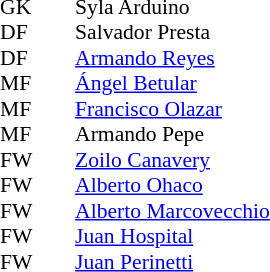<table style="font-size:90%; margin:0.2em auto;" cellspacing="0" cellpadding="0">
<tr>
<th width="25"></th>
<th width="25"></th>
</tr>
<tr>
<td>GK</td>
<td></td>
<td> Syla Arduino</td>
</tr>
<tr>
<td>DF</td>
<td></td>
<td> Salvador Presta</td>
</tr>
<tr>
<td>DF</td>
<td></td>
<td> <a href='#'>Armando Reyes</a></td>
</tr>
<tr>
<td>MF</td>
<td></td>
<td> <a href='#'>Ángel Betular</a></td>
</tr>
<tr>
<td>MF</td>
<td></td>
<td> <a href='#'>Francisco Olazar</a></td>
</tr>
<tr>
<td>MF</td>
<td></td>
<td> Armando Pepe</td>
</tr>
<tr>
<td>FW</td>
<td></td>
<td> <a href='#'>Zoilo Canavery</a></td>
</tr>
<tr>
<td>FW</td>
<td></td>
<td> <a href='#'>Alberto Ohaco</a></td>
</tr>
<tr>
<td>FW</td>
<td></td>
<td> <a href='#'>Alberto Marcovecchio</a></td>
</tr>
<tr>
<td>FW</td>
<td></td>
<td> <a href='#'>Juan Hospital</a></td>
</tr>
<tr>
<td>FW</td>
<td></td>
<td> <a href='#'>Juan Perinetti</a></td>
</tr>
</table>
